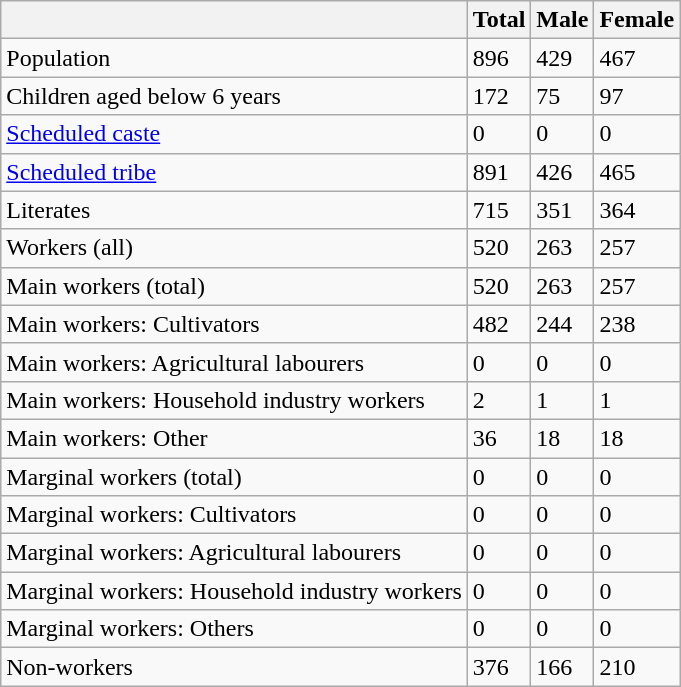<table class="wikitable sortable">
<tr>
<th></th>
<th>Total</th>
<th>Male</th>
<th>Female</th>
</tr>
<tr>
<td>Population</td>
<td>896</td>
<td>429</td>
<td>467</td>
</tr>
<tr>
<td>Children aged below 6 years</td>
<td>172</td>
<td>75</td>
<td>97</td>
</tr>
<tr>
<td><a href='#'>Scheduled caste</a></td>
<td>0</td>
<td>0</td>
<td>0</td>
</tr>
<tr>
<td><a href='#'>Scheduled tribe</a></td>
<td>891</td>
<td>426</td>
<td>465</td>
</tr>
<tr>
<td>Literates</td>
<td>715</td>
<td>351</td>
<td>364</td>
</tr>
<tr>
<td>Workers (all)</td>
<td>520</td>
<td>263</td>
<td>257</td>
</tr>
<tr>
<td>Main workers (total)</td>
<td>520</td>
<td>263</td>
<td>257</td>
</tr>
<tr>
<td>Main workers: Cultivators</td>
<td>482</td>
<td>244</td>
<td>238</td>
</tr>
<tr>
<td>Main workers: Agricultural labourers</td>
<td>0</td>
<td>0</td>
<td>0</td>
</tr>
<tr>
<td>Main workers: Household industry workers</td>
<td>2</td>
<td>1</td>
<td>1</td>
</tr>
<tr>
<td>Main workers: Other</td>
<td>36</td>
<td>18</td>
<td>18</td>
</tr>
<tr>
<td>Marginal workers (total)</td>
<td>0</td>
<td>0</td>
<td>0</td>
</tr>
<tr>
<td>Marginal workers: Cultivators</td>
<td>0</td>
<td>0</td>
<td>0</td>
</tr>
<tr>
<td>Marginal workers: Agricultural labourers</td>
<td>0</td>
<td>0</td>
<td>0</td>
</tr>
<tr>
<td>Marginal workers: Household industry workers</td>
<td>0</td>
<td>0</td>
<td>0</td>
</tr>
<tr>
<td>Marginal workers: Others</td>
<td>0</td>
<td>0</td>
<td>0</td>
</tr>
<tr>
<td>Non-workers</td>
<td>376</td>
<td>166</td>
<td>210</td>
</tr>
</table>
